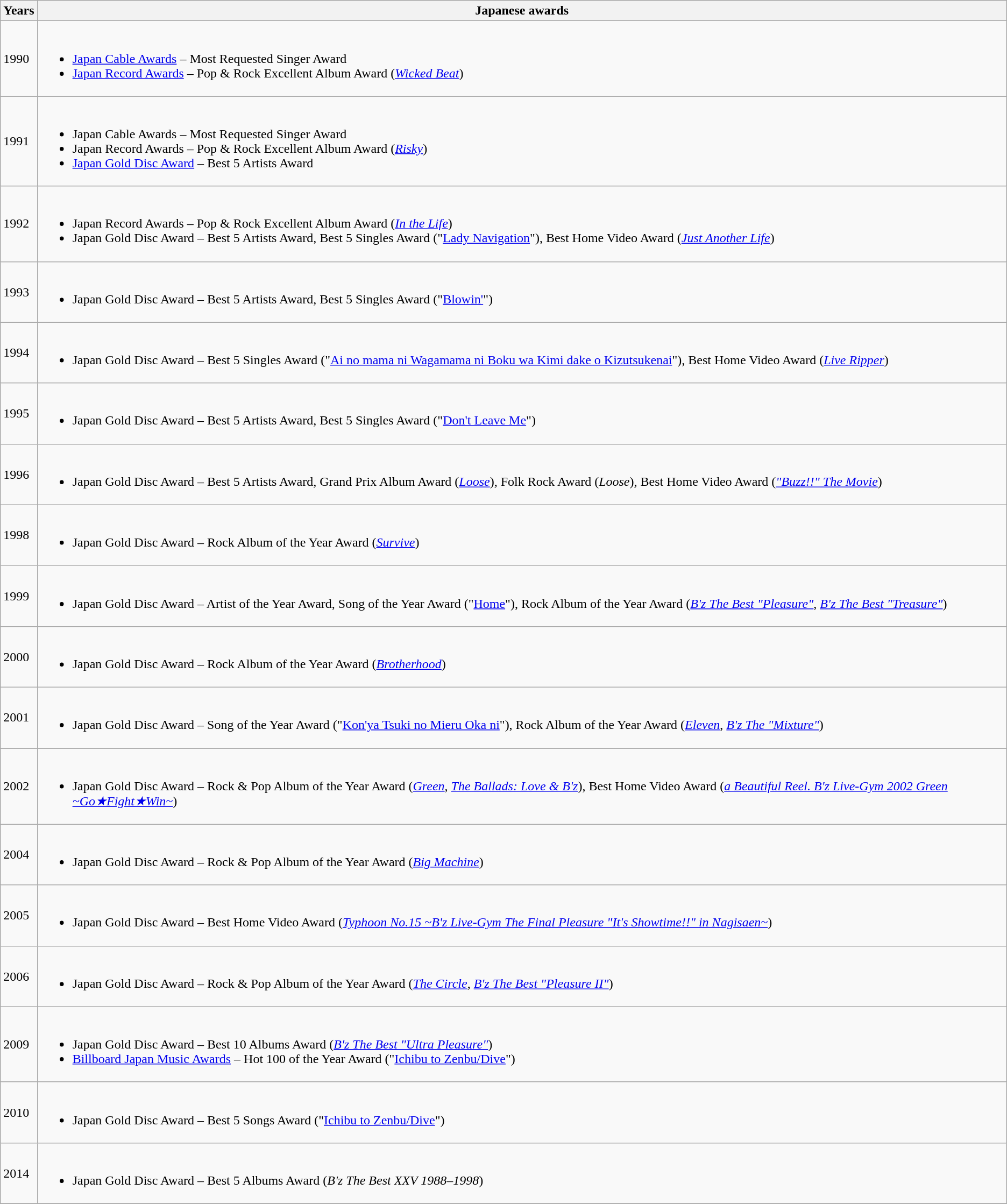<table class="wikitable">
<tr>
<th>Years</th>
<th>Japanese awards</th>
</tr>
<tr>
<td>1990</td>
<td><br><ul><li><a href='#'>Japan Cable Awards</a> – Most Requested Singer Award</li><li><a href='#'>Japan Record Awards</a> – Pop & Rock Excellent Album Award (<em><a href='#'>Wicked Beat</a></em>)</li></ul></td>
</tr>
<tr>
<td>1991</td>
<td><br><ul><li>Japan Cable Awards – Most Requested Singer Award</li><li>Japan Record Awards – Pop & Rock Excellent Album Award (<em><a href='#'>Risky</a></em>)</li><li><a href='#'>Japan Gold Disc Award</a> – Best 5 Artists Award</li></ul></td>
</tr>
<tr>
<td>1992</td>
<td><br><ul><li>Japan Record Awards – Pop & Rock Excellent Album Award (<em><a href='#'>In the Life</a></em>)</li><li>Japan Gold Disc Award – Best 5 Artists Award, Best 5 Singles Award ("<a href='#'>Lady Navigation</a>"), Best Home Video Award (<em><a href='#'>Just Another Life</a></em>)</li></ul></td>
</tr>
<tr>
<td>1993</td>
<td><br><ul><li>Japan Gold Disc Award – Best 5 Artists Award, Best 5 Singles Award ("<a href='#'>Blowin'</a>")</li></ul></td>
</tr>
<tr>
<td>1994</td>
<td><br><ul><li>Japan Gold Disc Award – Best 5 Singles Award ("<a href='#'>Ai no mama ni Wagamama ni Boku wa Kimi dake o Kizutsukenai</a>"), Best Home Video Award (<em><a href='#'>Live Ripper</a></em>)</li></ul></td>
</tr>
<tr>
<td>1995</td>
<td><br><ul><li>Japan Gold Disc Award – Best 5 Artists Award, Best 5 Singles Award ("<a href='#'>Don't Leave Me</a>")</li></ul></td>
</tr>
<tr>
<td>1996</td>
<td><br><ul><li>Japan Gold Disc Award – Best 5 Artists Award, Grand Prix Album Award (<em><a href='#'>Loose</a></em>), Folk Rock Award (<em>Loose</em>), Best Home Video Award (<em><a href='#'>"Buzz!!" The Movie</a></em>)</li></ul></td>
</tr>
<tr>
<td>1998</td>
<td><br><ul><li>Japan Gold Disc Award – Rock Album of the Year Award (<em><a href='#'>Survive</a></em>)</li></ul></td>
</tr>
<tr>
<td>1999</td>
<td><br><ul><li>Japan Gold Disc Award – Artist of the Year Award, Song of the Year Award ("<a href='#'>Home</a>"), Rock Album of the Year Award (<em><a href='#'>B'z The Best "Pleasure"</a></em>, <em><a href='#'>B'z The Best "Treasure"</a></em>)</li></ul></td>
</tr>
<tr>
<td>2000</td>
<td><br><ul><li>Japan Gold Disc Award – Rock Album of the Year Award (<em><a href='#'>Brotherhood</a></em>)</li></ul></td>
</tr>
<tr>
<td>2001</td>
<td><br><ul><li>Japan Gold Disc Award – Song of the Year Award ("<a href='#'>Kon'ya Tsuki no Mieru Oka ni</a>"), Rock Album of the Year Award (<em><a href='#'>Eleven</a></em>, <em><a href='#'>B'z The "Mixture"</a></em>)</li></ul></td>
</tr>
<tr>
<td>2002</td>
<td><br><ul><li>Japan Gold Disc Award – Rock & Pop Album of the Year Award (<em><a href='#'>Green</a></em>, <em><a href='#'>The Ballads: Love & B'z</a></em>), Best Home Video Award (<em><a href='#'>a Beautiful Reel. B'z Live-Gym 2002 Green ~Go★Fight★Win~</a></em>)</li></ul></td>
</tr>
<tr>
<td>2004</td>
<td><br><ul><li>Japan Gold Disc Award – Rock & Pop Album of the Year Award (<em><a href='#'>Big Machine</a></em>)</li></ul></td>
</tr>
<tr>
<td>2005</td>
<td><br><ul><li>Japan Gold Disc Award – Best Home Video Award (<em><a href='#'>Typhoon No.15 ~B'z Live-Gym The Final Pleasure "It's Showtime!!" in Nagisaen~</a></em>)</li></ul></td>
</tr>
<tr>
<td>2006</td>
<td><br><ul><li>Japan Gold Disc Award – Rock & Pop Album of the Year Award (<em><a href='#'>The Circle</a></em>, <em><a href='#'>B'z The Best "Pleasure II"</a></em>)</li></ul></td>
</tr>
<tr>
<td>2009</td>
<td><br><ul><li>Japan Gold Disc Award – Best 10 Albums Award (<em><a href='#'>B'z The Best "Ultra Pleasure"</a></em>)</li><li><a href='#'>Billboard Japan Music Awards</a> – Hot 100 of the Year Award ("<a href='#'>Ichibu to Zenbu/Dive</a>")</li></ul></td>
</tr>
<tr>
<td>2010</td>
<td><br><ul><li>Japan Gold Disc Award – Best 5 Songs Award ("<a href='#'>Ichibu to Zenbu/Dive</a>")</li></ul></td>
</tr>
<tr>
<td>2014</td>
<td><br><ul><li>Japan Gold Disc Award – Best 5 Albums Award (<em>B'z The Best XXV 1988–1998</em>)</li></ul></td>
</tr>
<tr>
</tr>
</table>
